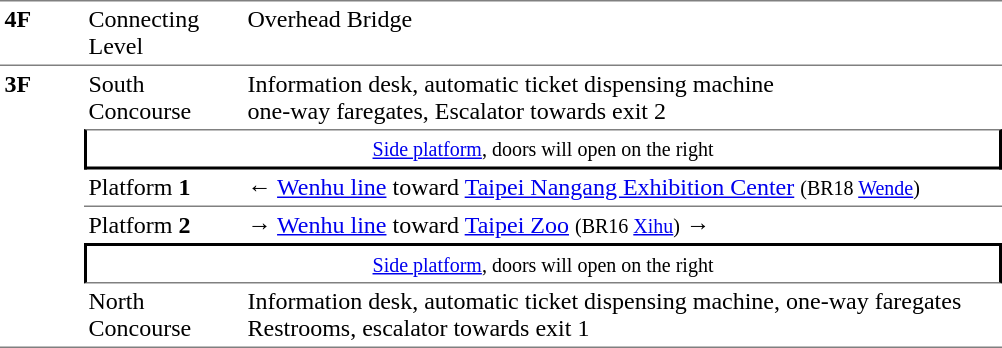<table table border=0 cellspacing=0 cellpadding=3>
<tr>
<td style="border-bottom:solid 1px gray;border-top:solid 1px gray;" width=50 valign=top><strong>4F</strong></td>
<td style="border-top:solid 1px gray;border-bottom:solid 1px gray;" width=100 valign=top>Connecting Level</td>
<td style="border-top:solid 1px gray;border-bottom:solid 1px gray;" width=500 valign=top>Overhead Bridge</td>
</tr>
<tr>
<td style="border-bottom:solid 1px gray;" width=50 rowspan=8 valign=top><strong>3F</strong></td>
</tr>
<tr>
<td style="border-top:solid 0px white;" valign=top>South Concourse</td>
<td>Information desk, automatic ticket dispensing machine<br>one-way faregates, Escalator towards exit 2</td>
</tr>
<tr>
<td style="border-right:solid 2px black;border-left:solid 2px black;border-bottom:solid 2px black;border-top:solid 1px gray;text-align:center;" colspan=2><small><a href='#'>Side platform</a>, doors will open on the right</small></td>
</tr>
<tr>
<td style="border-bottom:solid 1px gray;" width=100>Platform <span><strong>1</strong></span></td>
<td style="border-bottom:solid 1px gray;" width=390>←  <a href='#'>Wenhu line</a> toward <a href='#'>Taipei Nangang Exhibition Center</a> <small>(BR18 <a href='#'>Wende</a>)</small></td>
</tr>
<tr>
<td>Platform <span><strong>2</strong></span></td>
<td><span>→</span>  <a href='#'>Wenhu line</a> toward <a href='#'>Taipei Zoo</a> <small>(BR16 <a href='#'>Xihu</a>)</small> →</td>
</tr>
<tr>
<td style="border-top:solid 2px black;border-right:solid 2px black;border-left:solid 2px black;border-bottom:solid 1px gray;text-align:center;" colspan=2><small><a href='#'>Side platform</a>, doors will open on the right</small></td>
</tr>
<tr>
<td style="border-bottom:solid 1px gray;" valign=top>North Concourse</td>
<td style="border-bottom:solid 1px gray;">Information desk, automatic ticket dispensing machine, one-way faregates<br>Restrooms, escalator towards exit 1</td>
</tr>
</table>
